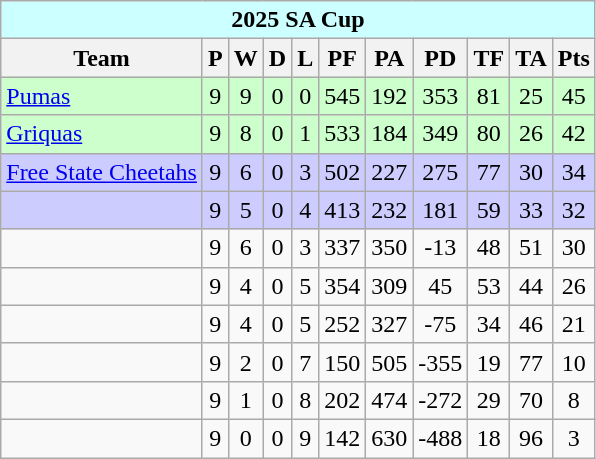<table class="wikitable">
<tr bgcolor="#ccffff">
<td colspan="12" align="center"><strong>2025 SA Cup</strong></td>
</tr>
<tr bgcolor="#efefef">
<th>Team</th>
<th>P</th>
<th>W</th>
<th>D</th>
<th>L</th>
<th>PF</th>
<th>PA</th>
<th>PD</th>
<th>TF</th>
<th>TA</th>
<th>Pts</th>
</tr>
<tr align="center" bgcolor="#ccffcc">
<td align="left"><a href='#'>Pumas</a></td>
<td>9</td>
<td>9</td>
<td>0</td>
<td>0</td>
<td>545</td>
<td>192</td>
<td>353</td>
<td>81</td>
<td>25</td>
<td>45</td>
</tr>
<tr align="center" bgcolor="#ccffcc">
<td align="left"><a href='#'>Griquas</a></td>
<td>9</td>
<td>8</td>
<td>0</td>
<td>1</td>
<td>533</td>
<td>184</td>
<td>349</td>
<td>80</td>
<td>26</td>
<td>42</td>
</tr>
<tr align="center" bgcolor="#ccccff">
<td align="left"><a href='#'>Free State Cheetahs</a></td>
<td>9</td>
<td>6</td>
<td>0</td>
<td>3</td>
<td>502</td>
<td>227</td>
<td>275</td>
<td>77</td>
<td>30</td>
<td>34</td>
</tr>
<tr align="center" bgcolor="#ccccff">
<td align="left"></td>
<td>9</td>
<td>5</td>
<td>0</td>
<td>4</td>
<td>413</td>
<td>232</td>
<td>181</td>
<td>59</td>
<td>33</td>
<td>32</td>
</tr>
<tr align="center">
<td align="left"></td>
<td>9</td>
<td>6</td>
<td>0</td>
<td>3</td>
<td>337</td>
<td>350</td>
<td>-13</td>
<td>48</td>
<td>51</td>
<td>30</td>
</tr>
<tr align="center">
<td align="left"></td>
<td>9</td>
<td>4</td>
<td>0</td>
<td>5</td>
<td>354</td>
<td>309</td>
<td>45</td>
<td>53</td>
<td>44</td>
<td>26</td>
</tr>
<tr align="center">
<td align="left"></td>
<td>9</td>
<td>4</td>
<td>0</td>
<td>5</td>
<td>252</td>
<td>327</td>
<td>-75</td>
<td>34</td>
<td>46</td>
<td>21</td>
</tr>
<tr align="center">
<td align="left"></td>
<td>9</td>
<td>2</td>
<td>0</td>
<td>7</td>
<td>150</td>
<td>505</td>
<td>-355</td>
<td>19</td>
<td>77</td>
<td>10</td>
</tr>
<tr align="center">
<td align="left"></td>
<td>9</td>
<td>1</td>
<td>0</td>
<td>8</td>
<td>202</td>
<td>474</td>
<td>-272</td>
<td>29</td>
<td>70</td>
<td>8</td>
</tr>
<tr align="center">
<td align="left"></td>
<td>9</td>
<td>0</td>
<td>0</td>
<td>9</td>
<td>142</td>
<td>630</td>
<td>-488</td>
<td>18</td>
<td>96</td>
<td>3</td>
</tr>
</table>
